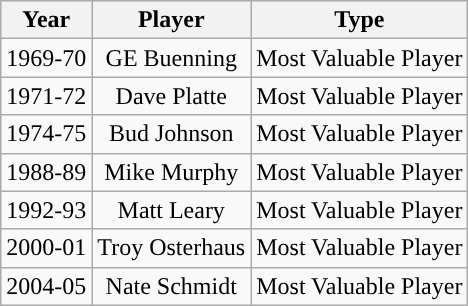<table class="wikitable" style="text-align: center">
<tr align=center>
<th>Year</th>
<th>Player</th>
<th>Type</th>
</tr>
<tr>
<td>1969-70</td>
<td>GE Buenning</td>
<td>Most Valuable Player</td>
</tr>
<tr>
<td>1971-72</td>
<td>Dave Platte</td>
<td>Most Valuable Player</td>
</tr>
<tr>
<td>1974-75</td>
<td>Bud Johnson</td>
<td>Most Valuable Player</td>
</tr>
<tr>
<td>1988-89</td>
<td>Mike Murphy</td>
<td>Most Valuable Player</td>
</tr>
<tr>
<td>1992-93</td>
<td>Matt Leary</td>
<td>Most Valuable Player</td>
</tr>
<tr>
<td>2000-01</td>
<td>Troy Osterhaus</td>
<td>Most Valuable Player</td>
</tr>
<tr>
<td>2004-05</td>
<td>Nate Schmidt</td>
<td>Most Valuable Player</td>
</tr>
</table>
